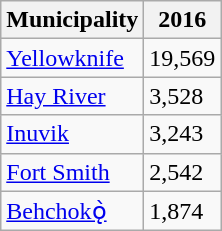<table class="wikitable">
<tr>
<th>Municipality</th>
<th>2016</th>
</tr>
<tr>
<td><a href='#'>Yellowknife</a></td>
<td>19,569</td>
</tr>
<tr>
<td><a href='#'>Hay River</a></td>
<td>3,528</td>
</tr>
<tr>
<td><a href='#'>Inuvik</a></td>
<td>3,243</td>
</tr>
<tr>
<td><a href='#'>Fort Smith</a></td>
<td>2,542</td>
</tr>
<tr>
<td><a href='#'>Behchokǫ̀</a></td>
<td>1,874</td>
</tr>
</table>
